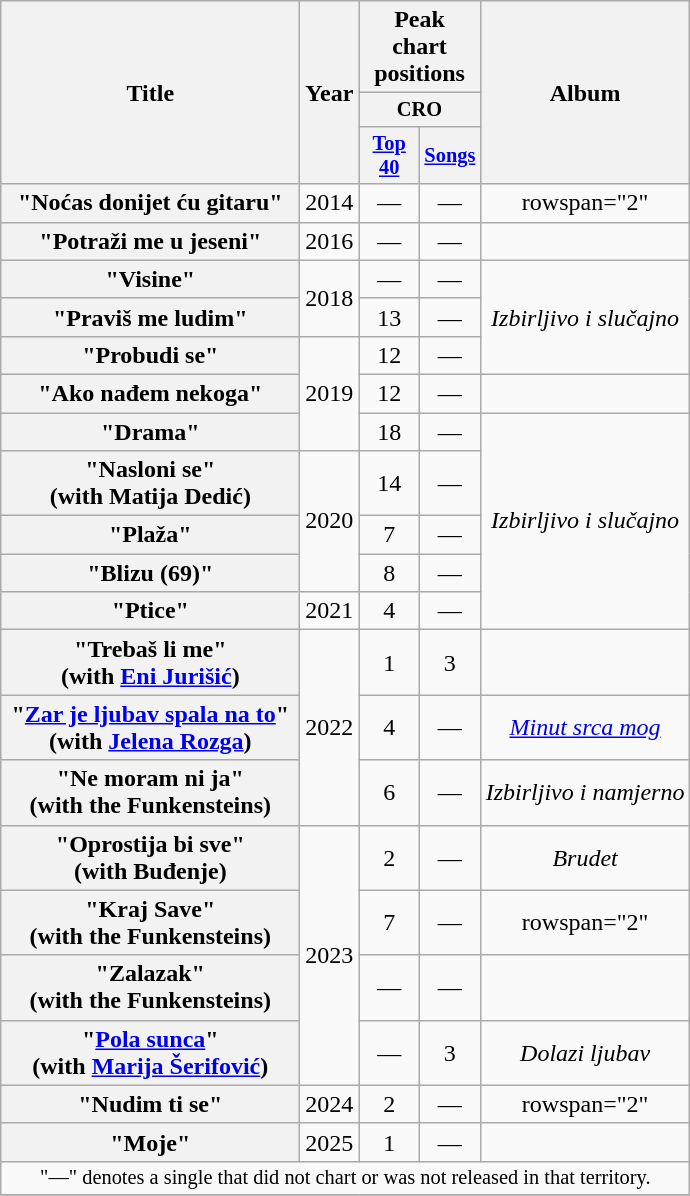<table class="wikitable plainrowheaders" style="text-align:center;">
<tr>
<th rowspan="3" scope="col" style="width:12em;">Title</th>
<th rowspan="3" scope="col">Year</th>
<th colspan="2" scope="col">Peak chart positions</th>
<th rowspan="3" scope="col">Album</th>
</tr>
<tr>
<th colspan="2" style="width:2.5em; font-size:85%">CRO</th>
</tr>
<tr>
<th style="width:2.5em; font-size:85%"><a href='#'>Top 40</a><br></th>
<th style="width:2.5em; font-size:85%"><a href='#'>Songs</a><br></th>
</tr>
<tr>
<th scope="row">"Noćas donijet ću gitaru"</th>
<td rowspan="1">2014</td>
<td>—</td>
<td>—</td>
<td>rowspan="2" </td>
</tr>
<tr>
<th scope="row">"Potraži me u jeseni"</th>
<td rowspan="1">2016</td>
<td>—</td>
<td>—</td>
</tr>
<tr>
<th scope="row">"Visine"</th>
<td rowspan="2">2018</td>
<td>—</td>
<td>—</td>
<td rowspan="3"><em>Izbirljivo i slučajno</em></td>
</tr>
<tr>
<th scope="row">"Praviš me ludim"</th>
<td>13</td>
<td>—</td>
</tr>
<tr>
<th scope="row">"Probudi se"</th>
<td rowspan="3">2019</td>
<td>12</td>
<td>—</td>
</tr>
<tr>
<th scope="row">"Ako nađem nekoga"</th>
<td>12</td>
<td>—</td>
<td></td>
</tr>
<tr>
<th scope="row">"Drama"</th>
<td>18</td>
<td>—</td>
<td rowspan="5"><em>Izbirljivo i slučajno</em></td>
</tr>
<tr>
<th scope="row">"Nasloni se"<br><span>(with Matija Dedić)</span></th>
<td rowspan="3">2020</td>
<td>14</td>
<td>—</td>
</tr>
<tr>
<th scope="row">"Plaža"</th>
<td>7</td>
<td>—</td>
</tr>
<tr>
<th scope="row">"Blizu (69)"</th>
<td>8</td>
<td>—</td>
</tr>
<tr>
<th scope="row">"Ptice"</th>
<td rowspan="1">2021</td>
<td>4</td>
<td>—</td>
</tr>
<tr>
<th scope="row">"Trebaš li me"<br><span>(with <a href='#'>Eni Jurišić</a>)</span></th>
<td rowspan="3">2022</td>
<td>1</td>
<td>3</td>
<td></td>
</tr>
<tr>
<th scope="row">"<a href='#'>Zar je ljubav spala na to</a>"<br><span>(with <a href='#'>Jelena Rozga</a>)</span></th>
<td>4</td>
<td>—</td>
<td><em><a href='#'>Minut srca mog</a></em></td>
</tr>
<tr>
<th scope="row">"Ne moram ni ja"<br><span>(with the Funkensteins)</span></th>
<td>6</td>
<td>—</td>
<td><em>Izbirljivo i namjerno</em></td>
</tr>
<tr>
<th scope="row">"Oprostija bi sve"<br><span>(with Buđenje)</span></th>
<td rowspan="4">2023</td>
<td>2</td>
<td>—</td>
<td><em>Brudet</em></td>
</tr>
<tr>
<th scope="row">"Kraj Save"<br><span>(with the Funkensteins)</span></th>
<td>7</td>
<td>—</td>
<td>rowspan="2" </td>
</tr>
<tr>
<th scope="row">"Zalazak"<br><span>(with the Funkensteins)</span></th>
<td>—</td>
<td>—</td>
</tr>
<tr>
<th scope="row">"<a href='#'>Pola sunca</a>"<br><span>(with <a href='#'>Marija Šerifović</a>)</span></th>
<td>—</td>
<td>3</td>
<td><em>Dolazi ljubav</em></td>
</tr>
<tr>
<th scope="row">"Nudim ti se"</th>
<td>2024</td>
<td>2</td>
<td>—</td>
<td>rowspan="2" </td>
</tr>
<tr>
<th scope="row">"Moje"</th>
<td>2025</td>
<td>1</td>
<td>—</td>
</tr>
<tr>
<td colspan="20" style="text-align:center; font-size:85%;">"—" denotes a single that did not chart or was not released in that territory.</td>
</tr>
<tr>
</tr>
</table>
